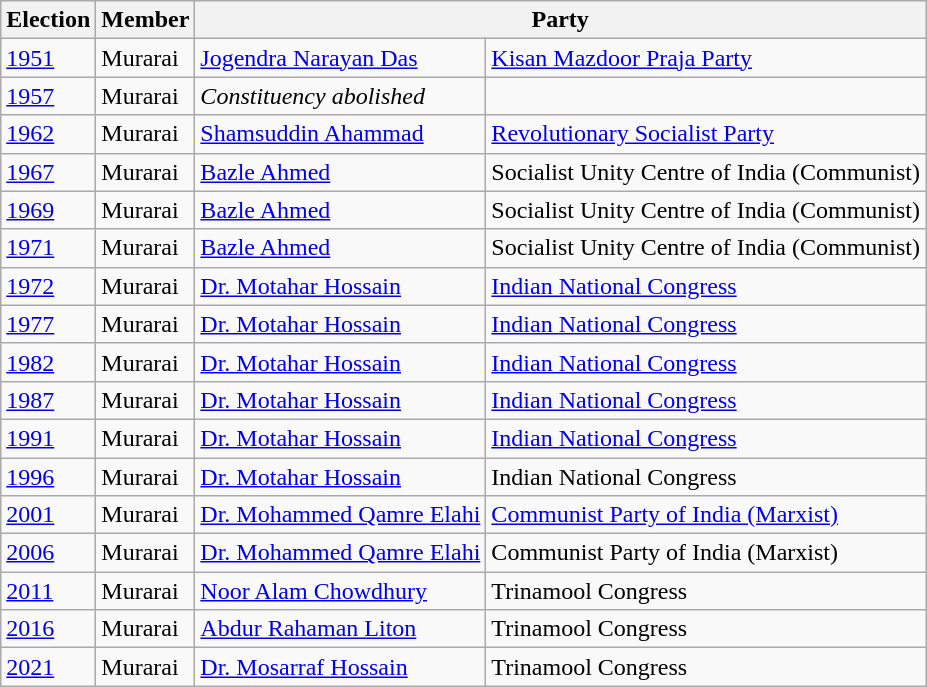<table class="wikitable sortable">
<tr>
<th>Election</th>
<th>Member</th>
<th colspan=2>Party</th>
</tr>
<tr>
<td><a href='#'>1951</a></td>
<td>Murarai</td>
<td><a href='#'>Jogendra Narayan Das</a></td>
<td><a href='#'>Kisan Mazdoor Praja Party</a></td>
</tr>
<tr>
<td><a href='#'>1957</a></td>
<td>Murarai</td>
<td><em>Constituency abolished</em></td>
<td></td>
</tr>
<tr>
<td><a href='#'>1962</a></td>
<td>Murarai</td>
<td><a href='#'>Shamsuddin Ahammad</a></td>
<td><a href='#'>Revolutionary Socialist Party</a></td>
</tr>
<tr>
<td><a href='#'>1967</a></td>
<td>Murarai</td>
<td><a href='#'>Bazle Ahmed</a></td>
<td>Socialist Unity Centre of India (Communist)</td>
</tr>
<tr>
<td><a href='#'>1969</a></td>
<td>Murarai</td>
<td><a href='#'>Bazle Ahmed</a></td>
<td>Socialist Unity Centre of India (Communist)</td>
</tr>
<tr>
<td><a href='#'>1971</a></td>
<td>Murarai</td>
<td><a href='#'>Bazle Ahmed</a></td>
<td>Socialist Unity Centre of India (Communist)</td>
</tr>
<tr>
<td><a href='#'>1972</a></td>
<td>Murarai</td>
<td><a href='#'>Dr. Motahar Hossain</a></td>
<td><a href='#'>Indian National Congress</a></td>
</tr>
<tr>
<td><a href='#'>1977</a></td>
<td>Murarai</td>
<td><a href='#'>Dr. Motahar Hossain</a></td>
<td><a href='#'>Indian National Congress</a></td>
</tr>
<tr>
<td><a href='#'>1982</a></td>
<td>Murarai</td>
<td><a href='#'>Dr. Motahar Hossain</a></td>
<td><a href='#'>Indian National Congress</a></td>
</tr>
<tr>
<td><a href='#'>1987</a></td>
<td>Murarai</td>
<td><a href='#'>Dr. Motahar Hossain</a></td>
<td><a href='#'>Indian National Congress</a></td>
</tr>
<tr>
<td><a href='#'>1991</a></td>
<td>Murarai</td>
<td><a href='#'>Dr. Motahar Hossain</a></td>
<td><a href='#'>Indian National Congress</a></td>
</tr>
<tr>
<td><a href='#'>1996</a></td>
<td>Murarai</td>
<td><a href='#'>Dr. Motahar Hossain</a></td>
<td>Indian National Congress </td>
</tr>
<tr>
<td><a href='#'>2001</a></td>
<td>Murarai</td>
<td><a href='#'>Dr. Mohammed Qamre Elahi</a></td>
<td><a href='#'>Communist Party of India (Marxist)</a></td>
</tr>
<tr>
<td><a href='#'>2006</a></td>
<td>Murarai</td>
<td><a href='#'>Dr. Mohammed Qamre Elahi</a></td>
<td>Communist Party of India (Marxist) </td>
</tr>
<tr>
<td><a href='#'>2011</a></td>
<td>Murarai</td>
<td><a href='#'>Noor Alam Chowdhury</a></td>
<td>Trinamool Congress</td>
</tr>
<tr>
<td><a href='#'>2016</a></td>
<td>Murarai</td>
<td><a href='#'>Abdur Rahaman Liton</a></td>
<td>Trinamool Congress</td>
</tr>
<tr>
<td><a href='#'>2021</a></td>
<td>Murarai</td>
<td><a href='#'>Dr. Mosarraf Hossain</a></td>
<td>Trinamool Congress </td>
</tr>
</table>
